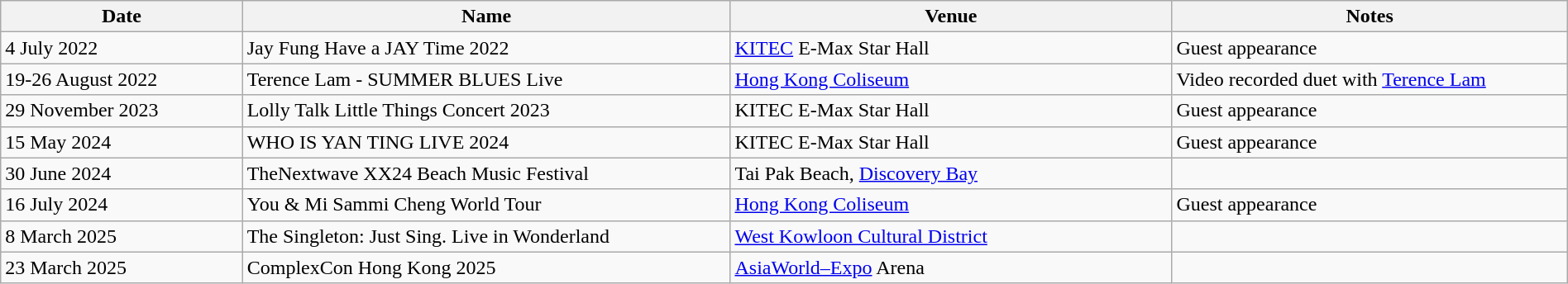<table class="wikitable" style="width:100%">
<tr>
<th style="width:150px"><strong>Date</strong></th>
<th style="width:310px"><strong>Name</strong></th>
<th style="width:280px">Venue</th>
<th style="width:250px">Notes</th>
</tr>
<tr>
<td>4 July 2022</td>
<td>Jay Fung Have a JAY Time 2022</td>
<td><a href='#'>KITEC</a> E-Max Star Hall</td>
<td>Guest appearance</td>
</tr>
<tr>
<td>19-26 August 2022</td>
<td>Terence Lam - SUMMER BLUES Live</td>
<td><a href='#'>Hong Kong Coliseum</a></td>
<td>Video recorded duet with <a href='#'>Terence Lam</a></td>
</tr>
<tr>
<td>29 November 2023</td>
<td>Lolly Talk Little Things Concert 2023</td>
<td>KITEC E-Max Star Hall</td>
<td>Guest appearance</td>
</tr>
<tr>
<td>15 May 2024</td>
<td>WHO IS YAN TING LIVE 2024</td>
<td>KITEC E-Max Star Hall</td>
<td>Guest appearance</td>
</tr>
<tr>
<td>30 June 2024</td>
<td>TheNextwave XX24 Beach Music Festival</td>
<td>Tai Pak Beach, <a href='#'>Discovery Bay</a></td>
<td></td>
</tr>
<tr>
<td>16 July 2024</td>
<td>You & Mi Sammi Cheng World Tour</td>
<td><a href='#'>Hong Kong Coliseum</a></td>
<td>Guest appearance</td>
</tr>
<tr>
<td>8 March 2025</td>
<td>The Singleton: Just Sing. Live in Wonderland</td>
<td><a href='#'>West Kowloon Cultural District</a></td>
<td></td>
</tr>
<tr>
<td>23 March 2025</td>
<td>ComplexCon Hong Kong 2025</td>
<td><a href='#'>AsiaWorld–Expo</a> Arena</td>
<td></td>
</tr>
</table>
